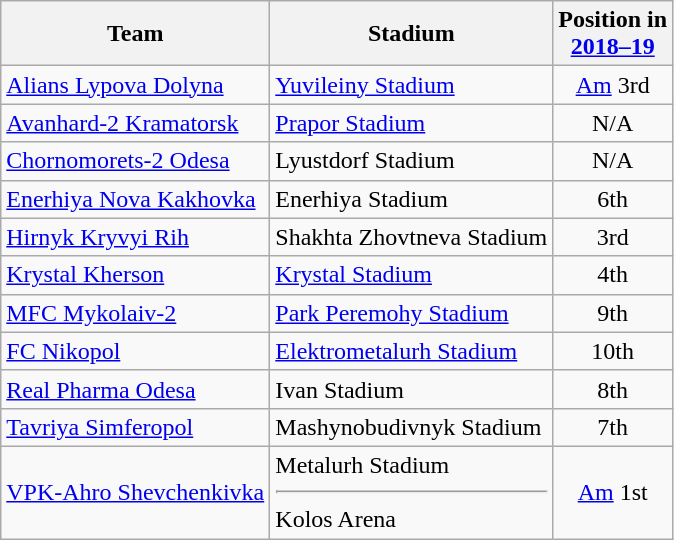<table class="wikitable sortable" style="text-align: left; float:left; margin-right:1em;">
<tr>
<th>Team</th>
<th>Stadium</th>
<th>Position in<br><a href='#'>2018–19</a></th>
</tr>
<tr>
<td><a href='#'>Alians Lypova Dolyna</a></td>
<td><a href='#'>Yuvileiny Stadium</a></td>
<td align="center"><a href='#'>Am</a> 3rd</td>
</tr>
<tr>
<td><a href='#'>Avanhard-2 Kramatorsk</a></td>
<td><a href='#'>Prapor Stadium</a></td>
<td align="center">N/A</td>
</tr>
<tr>
<td><a href='#'>Chornomorets-2 Odesa</a></td>
<td>Lyustdorf Stadium</td>
<td align="center">N/A</td>
</tr>
<tr>
<td><a href='#'>Enerhiya Nova Kakhovka</a></td>
<td>Enerhiya Stadium</td>
<td align="center">6th</td>
</tr>
<tr>
<td><a href='#'>Hirnyk Kryvyi Rih</a></td>
<td>Shakhta Zhovtneva Stadium</td>
<td align="center">3rd</td>
</tr>
<tr>
<td><a href='#'>Krystal Kherson</a></td>
<td><a href='#'>Krystal Stadium</a></td>
<td align="center">4th</td>
</tr>
<tr>
<td><a href='#'>MFC Mykolaiv-2</a></td>
<td><a href='#'>Park Peremohy Stadium</a></td>
<td align="center">9th</td>
</tr>
<tr>
<td><a href='#'>FC Nikopol</a></td>
<td><a href='#'>Elektrometalurh Stadium</a></td>
<td align="center">10th</td>
</tr>
<tr>
<td><a href='#'>Real Pharma Odesa</a></td>
<td>Ivan Stadium</td>
<td align="center">8th</td>
</tr>
<tr>
<td><a href='#'>Tavriya Simferopol</a></td>
<td>Mashynobudivnyk Stadium</td>
<td align="center">7th</td>
</tr>
<tr>
<td><a href='#'>VPK-Ahro Shevchenkivka</a></td>
<td>Metalurh Stadium<hr>Kolos Arena</td>
<td align="center"><a href='#'>Am</a> 1st</td>
</tr>
</table>
